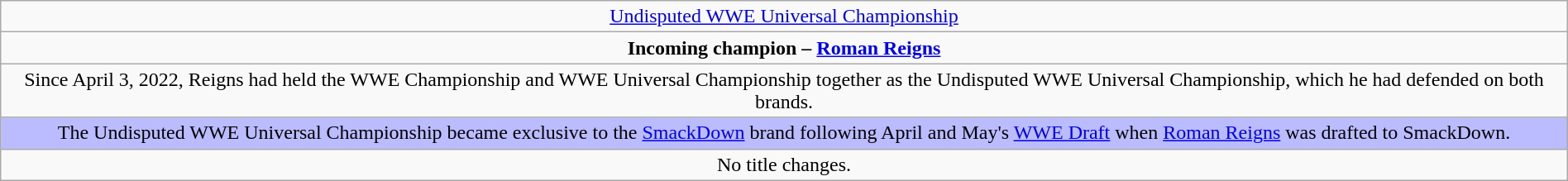<table class="wikitable" style="text-align:center; width:100%;">
<tr>
<td style="text-align: center;"><a href='#'>Undisputed WWE Universal Championship</a><br></td>
</tr>
<tr>
<td style="text-align: center;"><strong>Incoming champion – <a href='#'>Roman Reigns</a></strong></td>
</tr>
<tr>
<td>Since April 3, 2022, Reigns had held the WWE Championship and WWE Universal Championship together as the Undisputed WWE Universal Championship, which he had defended on both brands.</td>
</tr>
<tr style="background:#BBF;">
<td>The Undisputed WWE Universal Championship became exclusive to the <a href='#'>SmackDown</a> brand following April and May's <a href='#'>WWE Draft</a> when <a href='#'>Roman Reigns</a> was drafted to SmackDown.</td>
</tr>
<tr>
<td>No title changes.</td>
</tr>
</table>
